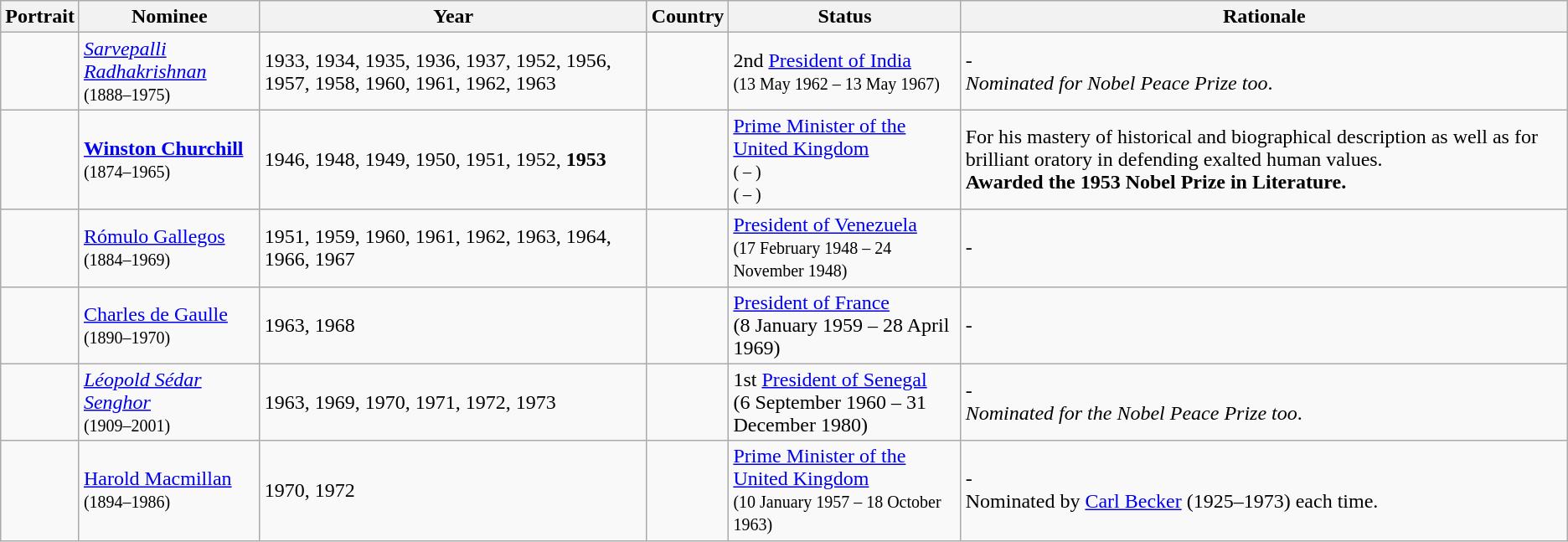<table class="wikitable sortable sticky-header defaultleft col1center col2center static-row-numbers static-row-header-hash static-row-header-center">
<tr>
<th>Portrait</th>
<th>Nominee</th>
<th>Year</th>
<th>Country</th>
<th>Status</th>
<th>Rationale</th>
</tr>
<tr>
<td></td>
<td><em><a href='#'>Sarvepalli Radhakrishnan</a></em><br><small>(1888–1975)</small></td>
<td>1933, 1934, 1935, 1936, 1937, 1952, 1956, 1957, 1958, 1960, 1961, 1962, 1963</td>
<td></td>
<td>2nd <a href='#'>President of India</a><br><small>(13 May 1962 – 13 May 1967)</small></td>
<td>-<br><em>Nominated for Nobel Peace Prize too</em>.</td>
</tr>
<tr>
<td></td>
<td><strong> <a href='#'>Winston Churchill</a></strong><br><small>(1874–1965)</small></td>
<td>1946, 1948, 1949, 1950, 1951, 1952, <strong>1953</strong></td>
<td></td>
<td><a href='#'>Prime Minister of the United Kingdom</a><br><small>( – )</small><small><br>( – )</small></td>
<td>For his mastery of historical and biographical description as well as for brilliant oratory in defending exalted human values.<br><strong>Awarded the 1953 Nobel Prize in Literature.</strong></td>
</tr>
<tr>
<td></td>
<td><a href='#'>Rómulo Gallegos</a><br><small>(1884–1969)</small></td>
<td>1951, 1959, 1960, 1961, 1962, 1963, 1964, 1966, 1967</td>
<td></td>
<td><a href='#'>President of Venezuela</a><br><small>(17 February 1948 – 24 November 1948)</small></td>
<td>-</td>
</tr>
<tr>
<td></td>
<td><a href='#'>Charles de Gaulle</a><br><small>(1890–1970)</small></td>
<td>1963, 1968</td>
<td></td>
<td><a href='#'>President of France</a><br>(8 January 1959 – 28 April 1969)</td>
<td>-</td>
</tr>
<tr>
<td></td>
<td><em><a href='#'>Léopold Sédar Senghor</a></em><br><small>(1909–2001)</small></td>
<td>1963, 1969, 1970, 1971, 1972, 1973</td>
<td></td>
<td>1st <a href='#'>President of Senegal</a><br>(6 September 1960 – 31 December 1980)</td>
<td>-<br><em>Nominated for the Nobel Peace Prize too</em>.</td>
</tr>
<tr>
<td></td>
<td><a href='#'>Harold Macmillan</a><br><small>(1894–1986)</small></td>
<td>1970, 1972</td>
<td></td>
<td><a href='#'>Prime Minister of the United Kingdom</a><br><small>(10 January 1957 – 18 October 1963)</small></td>
<td>-<br>Nominated by <a href='#'>Carl Becker</a> (1925–1973) each time.</td>
</tr>
</table>
